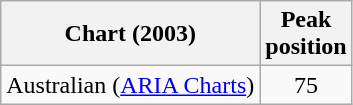<table class="wikitable sortable">
<tr>
<th>Chart (2003)</th>
<th>Peak<br>position</th>
</tr>
<tr>
<td>Australian (<a href='#'>ARIA Charts</a>)</td>
<td align=center>75</td>
</tr>
</table>
